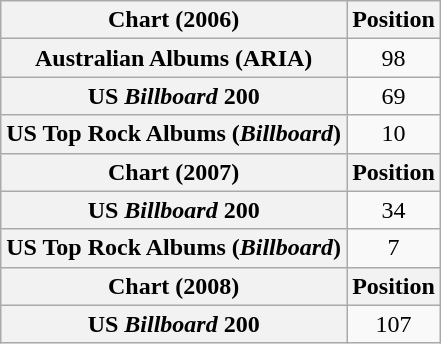<table class="wikitable plainrowheaders">
<tr>
<th>Chart (2006)</th>
<th>Position</th>
</tr>
<tr>
<th scope="row">Australian Albums (ARIA)</th>
<td style="text-align:center;">98</td>
</tr>
<tr>
<th scope="row">US <em>Billboard</em> 200</th>
<td style="text-align:center;">69</td>
</tr>
<tr>
<th scope="row">US Top Rock Albums (<em>Billboard</em>)</th>
<td style="text-align:center;">10</td>
</tr>
<tr>
<th>Chart (2007)</th>
<th>Position</th>
</tr>
<tr>
<th scope="row">US <em>Billboard</em> 200</th>
<td style="text-align:center;">34</td>
</tr>
<tr>
<th scope="row">US Top Rock Albums (<em>Billboard</em>)</th>
<td style="text-align:center;">7</td>
</tr>
<tr>
<th>Chart (2008)</th>
<th>Position</th>
</tr>
<tr>
<th scope="row">US <em>Billboard</em> 200</th>
<td style="text-align:center;">107</td>
</tr>
</table>
